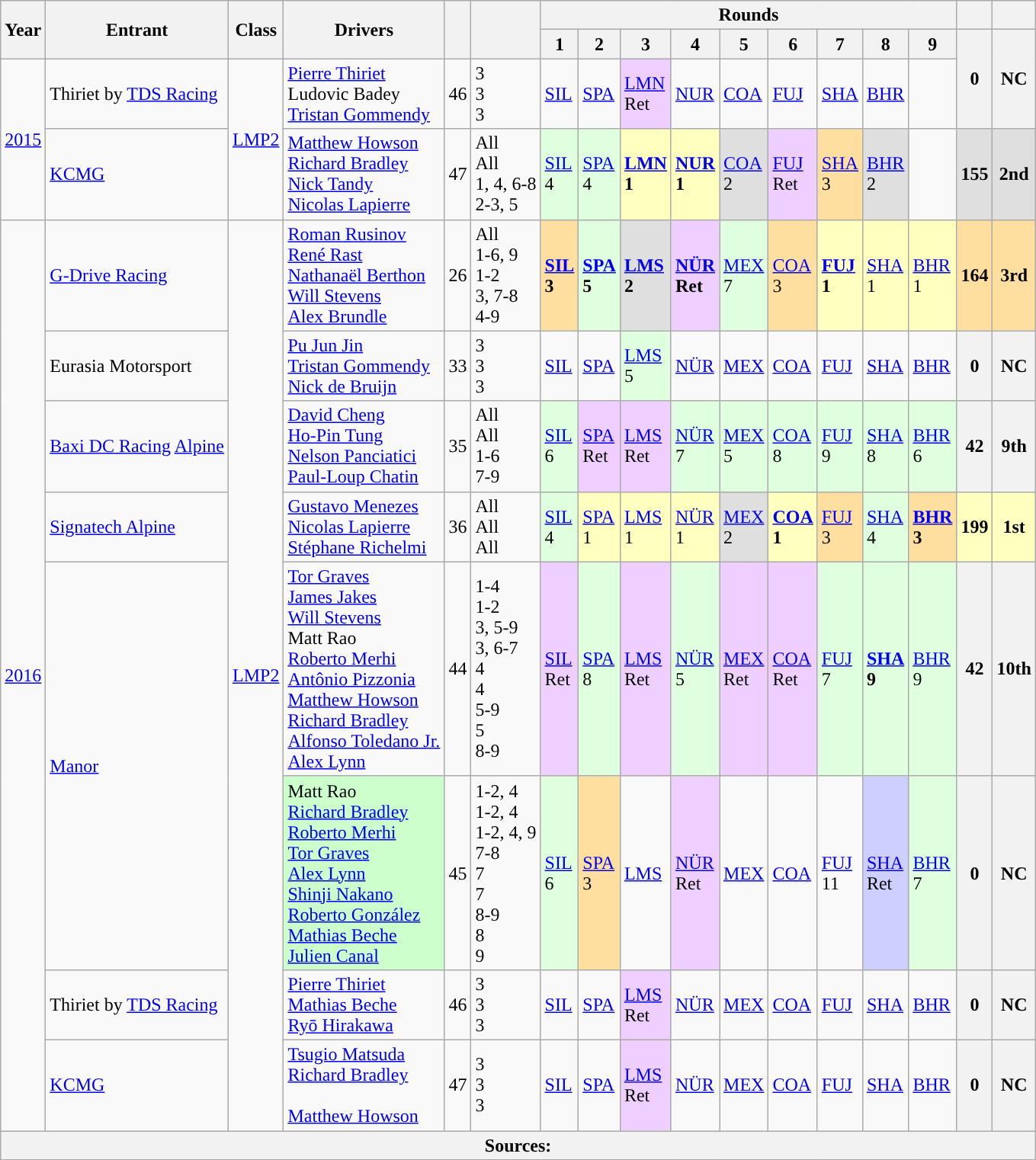<table class="wikitable">
<tr>
<th rowspan="2">Year</th>
<th rowspan="2">Entrant</th>
<th rowspan="2">Class</th>
<th rowspan="2">Drivers</th>
<th rowspan="2"></th>
<th rowspan="2"></th>
<th colspan="9">Rounds</th>
<th></th>
<th></th>
</tr>
<tr>
<th>1</th>
<th>2</th>
<th>3</th>
<th>4</th>
<th>5</th>
<th>6</th>
<th>7</th>
<th>8</th>
<th>9</th>
<th rowspan="2">0</th>
<th rowspan="2">NC</th>
</tr>
<tr>
<td rowspan="2"><a href='#'>2015</a></td>
<td> Thiriet by <a href='#'>TDS Racing</a></td>
<td rowspan="2"><a href='#'>LMP2</a></td>
<td> <a href='#'>Pierre Thiriet</a><br> Ludovic Badey<br> <a href='#'>Tristan Gommendy</a></td>
<td>46</td>
<td>3<br>3<br>3</td>
<td><a href='#'>SIL</a><br></td>
<td><a href='#'>SPA</a><br></td>
<td style="background:#EFCFFF;"><a href='#'>LMN</a><br>Ret</td>
<td><a href='#'>NUR</a><br></td>
<td><a href='#'>COA</a><br></td>
<td><a href='#'>FUJ</a><br></td>
<td><a href='#'>SHA</a><br></td>
<td><a href='#'>BHR</a><br></td>
<td></td>
</tr>
<tr>
<td> <a href='#'>KCMG</a></td>
<td> <a href='#'>Matthew Howson</a><br> <a href='#'>Richard Bradley</a><br> <a href='#'>Nick Tandy</a><br> <a href='#'>Nicolas Lapierre</a></td>
<td>47</td>
<td>All<br>All<br>1, 4, 6-8<br>2-3, 5</td>
<td style="background:#DFFFDF;"><a href='#'>SIL</a><br>4</td>
<td style="background:#DFFFDF;"><a href='#'>SPA</a><br>4</td>
<td style="background:#FFFFBF;”"><strong><a href='#'>LMN</a><br>1</strong></td>
<td style="background:#FFFFBF;”"><strong><a href='#'>NUR</a><br>1</strong></td>
<td style="background:#DFDFDF;”"><a href='#'>COA</a><br>2</td>
<td style="background:#EFCFFF;"><a href='#'>FUJ</a><br>Ret</td>
<td style="background:#FFDF9F;”"><a href='#'>SHA</a><br>3</td>
<td style="background:#DFDFDF;”"><a href='#'>BHR</a><br>2</td>
<td></td>
<th style="background:#DFDFDF;”">155</th>
<th style="background:#DFDFDF;”">2nd</th>
</tr>
<tr>
<td rowspan="8"><a href='#'>2016</a></td>
<td> <a href='#'>G-Drive Racing</a></td>
<td rowspan="8"><a href='#'>LMP2</a></td>
<td> <a href='#'>Roman Rusinov</a><br> <a href='#'>René Rast</a><br> <a href='#'>Nathanaël Berthon</a><br> <a href='#'>Will Stevens</a><br> <a href='#'>Alex Brundle</a></td>
<td>26</td>
<td>All<br>1-6, 9<br>1-2<br>3, 7-8<br>4-9</td>
<td style="background:#FFDF9F;”"><strong><a href='#'>SIL</a><br>3</strong></td>
<td style="background:#DFFFDF;"><strong><a href='#'>SPA</a><br>5</strong></td>
<td style="background:#DFDFDF;”"><strong><a href='#'>LMS</a><br>2</strong></td>
<td style="background:#EFCFFF;"><strong><a href='#'>NÜR</a><br>Ret</strong></td>
<td style="background:#DFFFDF;"><a href='#'>MEX</a><br>7</td>
<td style="background:#FFDF9F;”"><a href='#'>COA</a><br>3</td>
<td style="background:#FFFFBF;”"><strong><a href='#'>FUJ</a><br>1</strong></td>
<td style="background:#FFFFBF;”"><a href='#'>SHA</a><br>1</td>
<td style="background:#FFFFBF;”"><a href='#'>BHR</a><br>1</td>
<th style="background:#FFDF9F;”">164</th>
<th style="background:#FFDF9F;”">3rd</th>
</tr>
<tr>
<td> Eurasia Motorsport</td>
<td> <a href='#'>Pu Jun Jin</a><br> <a href='#'>Tristan Gommendy</a><br> <a href='#'>Nick de Bruijn</a></td>
<td>33</td>
<td>3<br>3<br>3</td>
<td><a href='#'>SIL</a><br></td>
<td><a href='#'>SPA</a><br></td>
<td style="background:#DFFFDF;"><a href='#'>LMS</a><br>5</td>
<td><a href='#'>NÜR</a><br></td>
<td><a href='#'>MEX</a><br></td>
<td><a href='#'>COA</a><br></td>
<td><a href='#'>FUJ</a><br></td>
<td><a href='#'>SHA</a><br></td>
<td><a href='#'>BHR</a><br></td>
<th>0</th>
<th>NC</th>
</tr>
<tr>
<td> <a href='#'>Baxi DC Racing</a> <a href='#'>Alpine</a></td>
<td> <a href='#'>David Cheng</a><br> <a href='#'>Ho-Pin Tung</a><br> <a href='#'>Nelson Panciatici</a><br> <a href='#'>Paul-Loup Chatin</a></td>
<td>35</td>
<td>All<br>All<br>1-6<br>7-9</td>
<td style="background:#DFFFDF;"><a href='#'>SIL</a><br>6</td>
<td style="background:#EFCFFF;"><a href='#'>SPA</a><br>Ret</td>
<td style="background:#EFCFFF;"><a href='#'>LMS</a><br>Ret</td>
<td style="background:#DFFFDF;"><a href='#'>NÜR</a><br>7</td>
<td style="background:#DFFFDF;"><a href='#'>MEX</a><br>5</td>
<td style="background:#DFFFDF;"><a href='#'>COA</a><br>8</td>
<td style="background:#DFFFDF;"><a href='#'>FUJ</a><br>9</td>
<td style="background:#DFFFDF;"><a href='#'>SHA</a><br>8</td>
<td style="background:#DFFFDF;"><a href='#'>BHR</a><br>6</td>
<th>42</th>
<th>9th</th>
</tr>
<tr>
<td> <a href='#'>Signatech Alpine</a></td>
<td> <a href='#'>Gustavo Menezes</a><br> <a href='#'>Nicolas Lapierre</a><br> <a href='#'>Stéphane Richelmi</a></td>
<td>36</td>
<td>All<br>All<br>All</td>
<td style="background:#DFFFDF;"><a href='#'>SIL</a><br>4</td>
<td style="background:#FFFFBF;”"><a href='#'>SPA</a><br>1</td>
<td style="background:#FFFFBF;”"><a href='#'>LMS</a><br>1</td>
<td style="background:#FFFFBF;”"><a href='#'>NÜR</a><br>1</td>
<td style="background:#DFDFDF;”"><a href='#'>MEX</a><br>2</td>
<td style="background:#FFFFBF;”"><a href='#'><strong>COA</strong></a><br><strong>1</strong></td>
<td style="background:#FFDF9F;”"><a href='#'>FUJ</a><br>3</td>
<td style="background:#DFFFDF;"><a href='#'>SHA</a><br>4</td>
<td style="background:#FFDF9F;”"><a href='#'><strong>BHR</strong></a><br><strong>3</strong></td>
<th style="background:#FFFFBF;”">199</th>
<th style="background:#FFFFBF;”">1st</th>
</tr>
<tr>
<td rowspan="2"> <a href='#'>Manor</a></td>
<td> <a href='#'>Tor Graves</a><br> <a href='#'>James Jakes</a><br> <a href='#'>Will Stevens</a><br> Matt Rao<br> <a href='#'>Roberto Merhi</a><br> <a href='#'>Antônio Pizzonia</a><br> <a href='#'>Matthew Howson</a><br> <a href='#'>Richard Bradley</a><br> <a href='#'>Alfonso Toledano Jr.</a><br> <a href='#'>Alex Lynn</a></td>
<td>44</td>
<td>1-4<br>1-2<br>3, 5-9<br>3, 6-7<br>4<br>4<br>5-9<br>5<br>8-9</td>
<td style="background:#EFCFFF;"><a href='#'>SIL</a><br>Ret</td>
<td style="background:#DFFFDF;"><a href='#'>SPA</a><br>8</td>
<td style="background:#EFCFFF;"><a href='#'>LMS</a><br>Ret</td>
<td style="background:#DFFFDF;"><a href='#'>NÜR</a><br>5</td>
<td style="background:#EFCFFF;"><a href='#'>MEX</a><br>Ret</td>
<td style="background:#EFCFFF;"><a href='#'>COA</a><br>Ret</td>
<td style="background:#DFFFDF;"><a href='#'>FUJ</a><br>7</td>
<td style="background:#DFFFDF;"><a href='#'><strong>SHA</strong></a><br><strong>9</strong></td>
<td style="background:#DFFFDF;"><a href='#'>BHR</a><br>9</td>
<th>42</th>
<th>10th</th>
</tr>
<tr>
<td style="background-color: #ccffcc"> Matt Rao<br> <a href='#'>Richard Bradley</a><br> <a href='#'>Roberto Merhi</a><br> <a href='#'>Tor Graves</a><br> <a href='#'>Alex Lynn</a><br> <a href='#'>Shinji Nakano</a><br> <a href='#'>Roberto González</a><br> <a href='#'>Mathias Beche</a><br> <a href='#'>Julien Canal</a></td>
<td>45</td>
<td>1-2, 4<br>1-2, 4<br>1-2, 4, 9<br>7-8<br>7<br>7<br>8-9<br>8<br>9</td>
<td style="background:#DFFFDF;"><a href='#'>SIL</a><br>6</td>
<td style="background:#FFDF9F;”"><a href='#'>SPA</a><br>3</td>
<td><a href='#'>LMS</a><br></td>
<td style="background:#EFCFFF;"><a href='#'>NÜR</a><br>Ret</td>
<td><a href='#'>MEX</a><br></td>
<td><a href='#'>COA</a><br></td>
<td><a href='#'>FUJ</a><br>11</td>
<td style="background:#CFCFFF;”"><a href='#'>SHA</a><br>Ret</td>
<td style="background:#DFFFDF;"><a href='#'>BHR</a><br>7</td>
<th>0</th>
<th>NC</th>
</tr>
<tr>
<td> Thiriet by <a href='#'>TDS Racing</a></td>
<td> <a href='#'>Pierre Thiriet</a><br> <a href='#'>Mathias Beche</a><br> <a href='#'>Ryō Hirakawa</a></td>
<td>46</td>
<td>3<br>3<br>3</td>
<td><a href='#'>SIL</a><br></td>
<td><a href='#'>SPA</a><br></td>
<td style="background:#EFCFFF;"><a href='#'>LMS</a><br>Ret</td>
<td><a href='#'>NÜR</a><br></td>
<td><a href='#'>MEX</a><br></td>
<td><a href='#'>COA</a><br></td>
<td><a href='#'>FUJ</a><br></td>
<td><a href='#'>SHA</a><br></td>
<td><a href='#'>BHR</a><br></td>
<th>0</th>
<th>NC</th>
</tr>
<tr>
<td> <a href='#'>KCMG</a></td>
<td> <a href='#'>Tsugio Matsuda</a><br> <a href='#'>Richard Bradley</a><br><br> <a href='#'>Matthew Howson</a></td>
<td>47</td>
<td>3<br>3<br>3</td>
<td><a href='#'>SIL</a><br></td>
<td><a href='#'>SPA</a><br></td>
<td style="background:#EFCFFF;"><a href='#'>LMS</a><br>Ret</td>
<td><a href='#'>NÜR</a><br></td>
<td><a href='#'>MEX</a><br></td>
<td><a href='#'>COA</a><br></td>
<td><a href='#'>FUJ</a><br></td>
<td><a href='#'>SHA</a><br></td>
<td><a href='#'>BHR</a><br></td>
<th>0</th>
<th>NC</th>
</tr>
<tr>
<th colspan="17">Sources:</th>
</tr>
</table>
